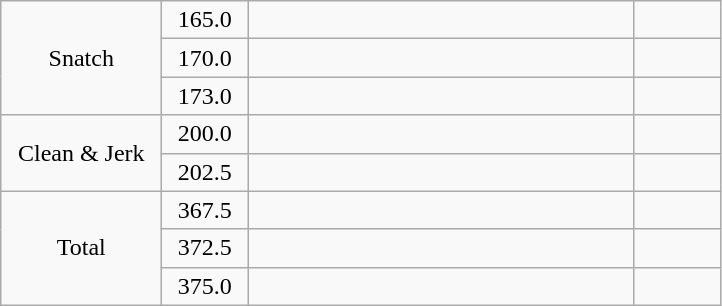<table class = "wikitable" style="text-align:center;">
<tr>
<td rowspan=3 width=100>Snatch</td>
<td width=50>165.0</td>
<td width=250 align=left></td>
<td width=50></td>
</tr>
<tr>
<td>170.0</td>
<td align=left></td>
<td></td>
</tr>
<tr>
<td>173.0</td>
<td align=left></td>
<td></td>
</tr>
<tr>
<td rowspan=2>Clean & Jerk</td>
<td>200.0</td>
<td align=left></td>
<td></td>
</tr>
<tr>
<td>202.5</td>
<td align=left></td>
<td></td>
</tr>
<tr>
<td rowspan=3>Total</td>
<td>367.5</td>
<td align=left></td>
<td></td>
</tr>
<tr>
<td>372.5</td>
<td align=left></td>
<td></td>
</tr>
<tr>
<td>375.0</td>
<td align=left></td>
<td></td>
</tr>
</table>
